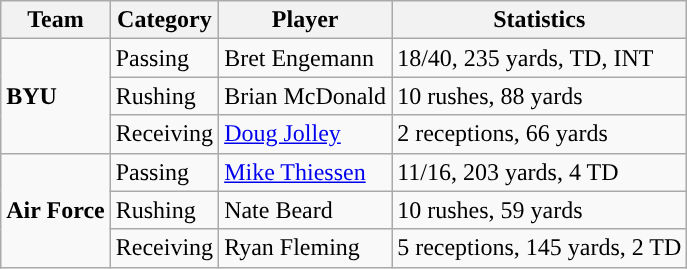<table class="wikitable" style="float: left;">
<tr>
<th>Team</th>
<th>Category</th>
<th>Player</th>
<th>Statistics</th>
</tr>
<tr>
<td rowspan=3><strong>BYU</strong></td>
<td>Passing</td>
<td>Bret Engemann</td>
<td>18/40, 235 yards, TD, INT</td>
</tr>
<tr>
<td>Rushing</td>
<td>Brian McDonald</td>
<td>10 rushes, 88 yards</td>
</tr>
<tr>
<td>Receiving</td>
<td><a href='#'>Doug Jolley</a></td>
<td>2 receptions, 66 yards</td>
</tr>
<tr>
<td rowspan=3><strong>Air Force</strong></td>
<td>Passing</td>
<td><a href='#'>Mike Thiessen</a></td>
<td>11/16, 203 yards, 4 TD</td>
</tr>
<tr>
<td>Rushing</td>
<td>Nate Beard</td>
<td>10 rushes, 59 yards</td>
</tr>
<tr>
<td>Receiving</td>
<td>Ryan Fleming</td>
<td>5 receptions, 145 yards, 2 TD</td>
</tr>
</table>
